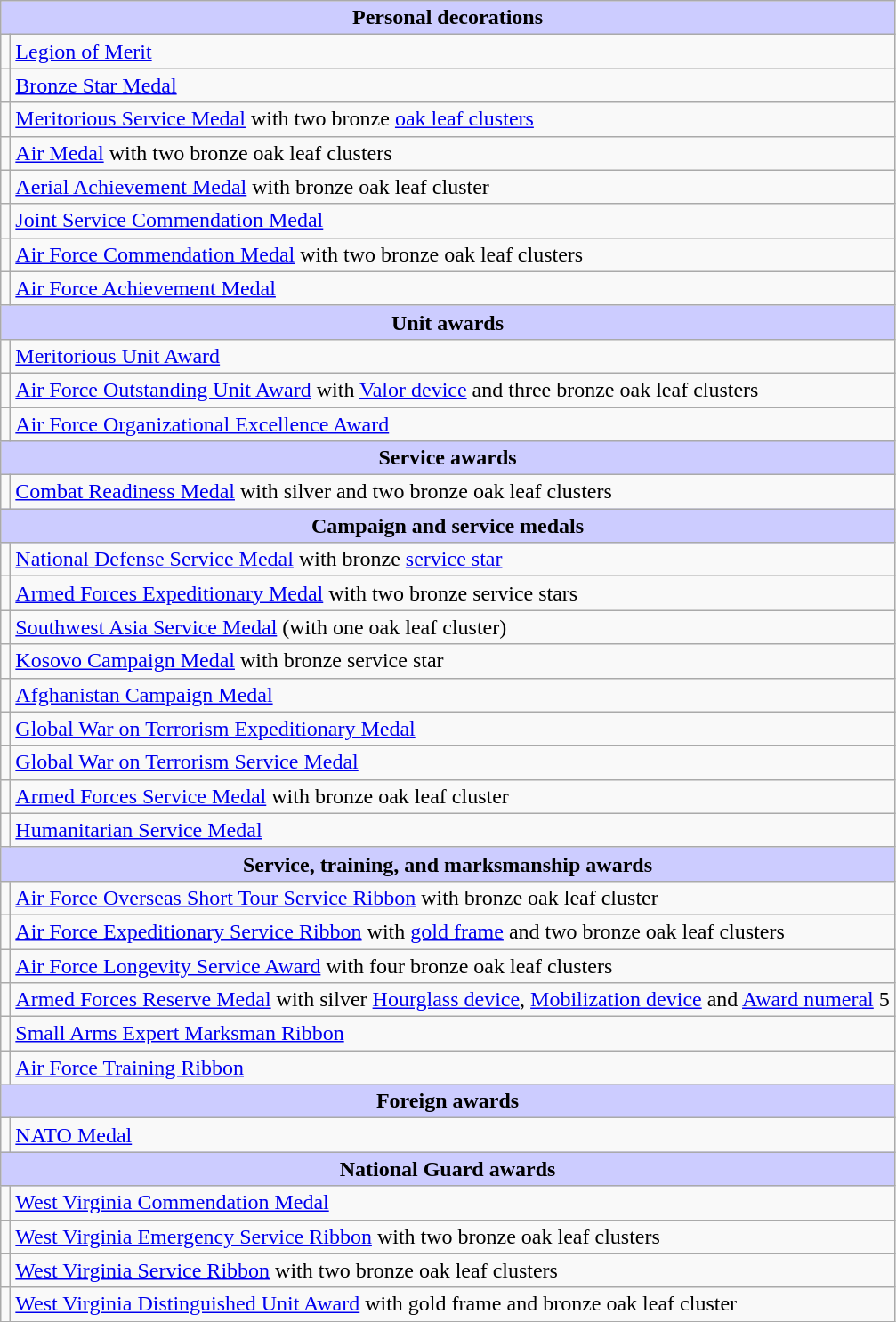<table class="wikitable">
<tr style="background:#ccf; text-align:center;">
<td colspan=2><strong>Personal decorations</strong></td>
</tr>
<tr>
<td></td>
<td><a href='#'>Legion of Merit</a></td>
</tr>
<tr>
<td></td>
<td><a href='#'>Bronze Star Medal</a></td>
</tr>
<tr>
<td></td>
<td><a href='#'>Meritorious Service Medal</a> with two bronze <a href='#'>oak leaf clusters</a></td>
</tr>
<tr>
<td></td>
<td><a href='#'>Air Medal</a> with two bronze oak leaf clusters</td>
</tr>
<tr>
<td></td>
<td><a href='#'>Aerial Achievement Medal</a> with bronze oak leaf cluster</td>
</tr>
<tr>
<td></td>
<td><a href='#'>Joint Service Commendation Medal</a></td>
</tr>
<tr>
<td></td>
<td><a href='#'>Air Force Commendation Medal</a> with two bronze oak leaf clusters</td>
</tr>
<tr>
<td></td>
<td><a href='#'>Air Force Achievement Medal</a></td>
</tr>
<tr style="background:#ccf; text-align:center;">
<td colspan=2><strong>Unit awards</strong></td>
</tr>
<tr>
<td></td>
<td><a href='#'>Meritorious Unit Award</a></td>
</tr>
<tr>
<td></td>
<td><a href='#'>Air Force Outstanding Unit Award</a> with <a href='#'>Valor device</a> and three bronze oak leaf clusters</td>
</tr>
<tr>
<td></td>
<td><a href='#'>Air Force Organizational Excellence Award</a></td>
</tr>
<tr style="background:#ccf; text-align:center;">
<td colspan=2><strong>Service awards</strong></td>
</tr>
<tr>
<td></td>
<td><a href='#'>Combat Readiness Medal</a> with silver and two bronze oak leaf clusters</td>
</tr>
<tr style="background:#ccf; text-align:center;">
<td colspan=2><strong>Campaign and service medals</strong></td>
</tr>
<tr>
<td></td>
<td><a href='#'>National Defense Service Medal</a> with bronze <a href='#'>service star</a></td>
</tr>
<tr>
<td></td>
<td><a href='#'>Armed Forces Expeditionary Medal</a> with two bronze service stars</td>
</tr>
<tr>
<td></td>
<td><a href='#'>Southwest Asia Service Medal</a> (with one oak leaf cluster)</td>
</tr>
<tr>
<td></td>
<td><a href='#'>Kosovo Campaign Medal</a> with bronze service star</td>
</tr>
<tr>
<td></td>
<td><a href='#'>Afghanistan Campaign Medal</a></td>
</tr>
<tr>
<td></td>
<td><a href='#'>Global War on Terrorism Expeditionary Medal</a></td>
</tr>
<tr>
<td></td>
<td><a href='#'>Global War on Terrorism Service Medal</a></td>
</tr>
<tr>
<td></td>
<td><a href='#'>Armed Forces Service Medal</a> with bronze oak leaf cluster</td>
</tr>
<tr>
<td></td>
<td><a href='#'>Humanitarian Service Medal</a></td>
</tr>
<tr style="background:#ccf; text-align:center;">
<td colspan=2><strong>Service, training, and marksmanship awards</strong></td>
</tr>
<tr>
<td></td>
<td><a href='#'>Air Force Overseas Short Tour Service Ribbon</a> with bronze oak leaf cluster</td>
</tr>
<tr>
<td></td>
<td><a href='#'>Air Force Expeditionary Service Ribbon</a> with <a href='#'>gold frame</a> and two bronze oak leaf clusters</td>
</tr>
<tr>
<td></td>
<td><a href='#'>Air Force Longevity Service Award</a> with four bronze oak leaf clusters</td>
</tr>
<tr>
<td></td>
<td><a href='#'>Armed Forces Reserve Medal</a> with silver <a href='#'>Hourglass device</a>, <a href='#'>Mobilization device</a> and <a href='#'>Award numeral</a> 5</td>
</tr>
<tr>
<td></td>
<td><a href='#'>Small Arms Expert Marksman Ribbon</a></td>
</tr>
<tr>
<td></td>
<td><a href='#'>Air Force Training Ribbon</a></td>
</tr>
<tr style="background:#ccf; text-align:center;">
<td colspan=2><strong>Foreign awards</strong></td>
</tr>
<tr>
<td></td>
<td><a href='#'>NATO Medal</a></td>
</tr>
<tr style="background:#ccf; text-align:center;">
<td colspan=2><strong>National Guard awards</strong></td>
</tr>
<tr>
<td></td>
<td><a href='#'>West Virginia Commendation Medal</a></td>
</tr>
<tr>
<td></td>
<td><a href='#'>West Virginia Emergency Service Ribbon</a> with two bronze oak leaf clusters</td>
</tr>
<tr>
<td></td>
<td><a href='#'>West Virginia Service Ribbon</a> with two bronze oak leaf clusters</td>
</tr>
<tr>
<td></td>
<td><a href='#'>West Virginia Distinguished Unit Award</a> with gold frame and bronze oak leaf cluster</td>
</tr>
</table>
